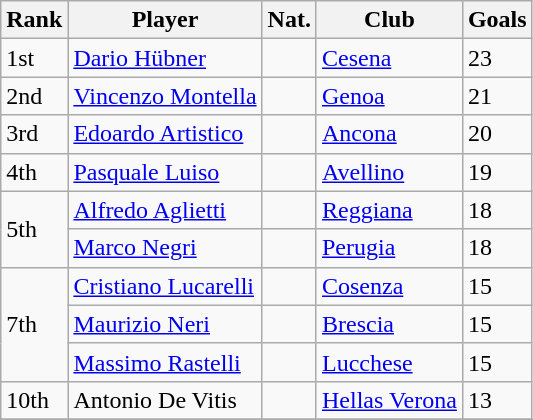<table class="wikitable">
<tr>
<th>Rank</th>
<th>Player</th>
<th>Nat.</th>
<th>Club</th>
<th>Goals</th>
</tr>
<tr>
<td>1st</td>
<td><a href='#'>Dario Hübner</a></td>
<td></td>
<td><a href='#'>Cesena</a></td>
<td>23</td>
</tr>
<tr>
<td>2nd</td>
<td><a href='#'>Vincenzo Montella</a></td>
<td></td>
<td><a href='#'>Genoa</a></td>
<td>21</td>
</tr>
<tr>
<td>3rd</td>
<td><a href='#'>Edoardo Artistico</a></td>
<td></td>
<td><a href='#'>Ancona</a></td>
<td>20</td>
</tr>
<tr>
<td>4th</td>
<td><a href='#'>Pasquale Luiso</a></td>
<td></td>
<td><a href='#'>Avellino</a></td>
<td>19</td>
</tr>
<tr>
<td rowspan=2>5th</td>
<td><a href='#'>Alfredo Aglietti</a></td>
<td></td>
<td><a href='#'>Reggiana</a></td>
<td>18</td>
</tr>
<tr>
<td><a href='#'>Marco Negri</a></td>
<td></td>
<td><a href='#'>Perugia</a></td>
<td>18</td>
</tr>
<tr>
<td rowspan=3>7th</td>
<td><a href='#'>Cristiano Lucarelli</a></td>
<td></td>
<td><a href='#'>Cosenza</a></td>
<td>15</td>
</tr>
<tr>
<td><a href='#'>Maurizio Neri</a></td>
<td></td>
<td><a href='#'>Brescia</a></td>
<td>15</td>
</tr>
<tr>
<td><a href='#'>Massimo Rastelli</a></td>
<td></td>
<td><a href='#'>Lucchese</a></td>
<td>15</td>
</tr>
<tr>
<td>10th</td>
<td>Antonio De Vitis</td>
<td></td>
<td><a href='#'>Hellas Verona</a></td>
<td>13</td>
</tr>
<tr>
</tr>
</table>
